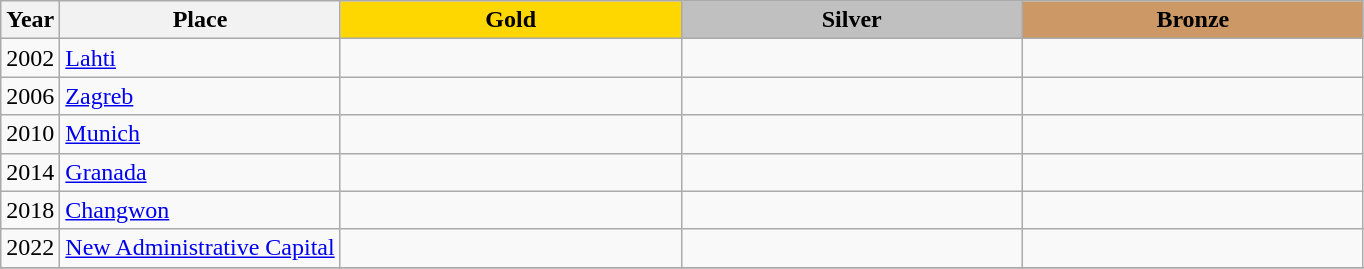<table class="wikitable">
<tr>
<th>Year</th>
<th>Place</th>
<th style="background:gold"    width="220">Gold</th>
<th style="background:silver"  width="220">Silver</th>
<th style="background:#cc9966" width="220">Bronze</th>
</tr>
<tr>
<td>2002</td>
<td> <a href='#'>Lahti</a></td>
<td></td>
<td></td>
<td></td>
</tr>
<tr>
<td>2006</td>
<td> <a href='#'>Zagreb</a></td>
<td></td>
<td></td>
<td></td>
</tr>
<tr>
<td>2010</td>
<td> <a href='#'>Munich</a></td>
<td></td>
<td></td>
<td></td>
</tr>
<tr>
<td>2014</td>
<td> <a href='#'>Granada</a></td>
<td></td>
<td></td>
<td></td>
</tr>
<tr>
<td>2018</td>
<td> <a href='#'>Changwon</a></td>
<td></td>
<td></td>
<td></td>
</tr>
<tr>
<td>2022</td>
<td> <a href='#'>New Administrative Capital</a></td>
<td></td>
<td></td>
<td></td>
</tr>
<tr>
</tr>
</table>
